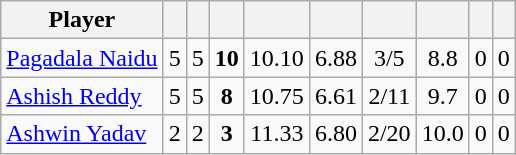<table class="wikitable sortable" style="text-align: center;">
<tr>
<th class="unsortable">Player</th>
<th></th>
<th></th>
<th></th>
<th></th>
<th></th>
<th></th>
<th></th>
<th></th>
<th></th>
</tr>
<tr>
<td style="text-align:left"><a href='#'>Pagadala Naidu</a></td>
<td style="text-align:left">5</td>
<td>5</td>
<td><strong>10</strong></td>
<td>10.10</td>
<td>6.88</td>
<td>3/5</td>
<td>8.8</td>
<td>0</td>
<td>0</td>
</tr>
<tr>
<td style="text-align:left"><a href='#'>Ashish Reddy</a></td>
<td style="text-align:left">5</td>
<td>5</td>
<td><strong>8</strong></td>
<td>10.75</td>
<td>6.61</td>
<td>2/11</td>
<td>9.7</td>
<td>0</td>
<td>0</td>
</tr>
<tr>
<td style="text-align:left"><a href='#'>Ashwin Yadav</a></td>
<td style="text-align:left">2</td>
<td>2</td>
<td><strong>3</strong></td>
<td>11.33</td>
<td>6.80</td>
<td>2/20</td>
<td>10.0</td>
<td>0</td>
<td>0</td>
</tr>
</table>
